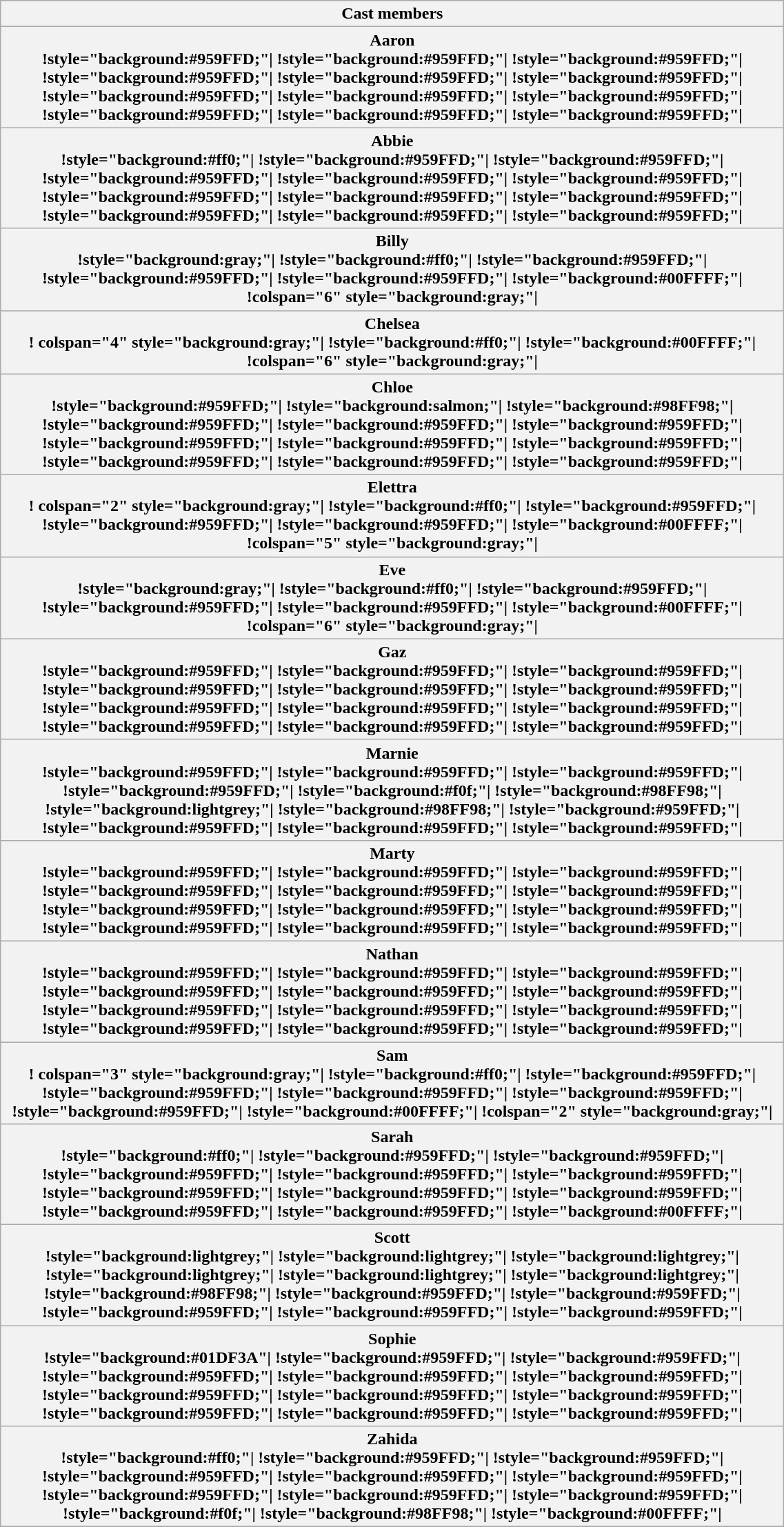<table class="wikitable" style="text-align:center; width:60%;">
<tr>
<th rowspan="2" style="width:15%;">Cast members</th>
</tr>
<tr>
</tr>
<tr>
<th>Aaron<br>!style="background:#959FFD;"|
!style="background:#959FFD;"|
!style="background:#959FFD;"|
!style="background:#959FFD;"|
!style="background:#959FFD;"|
!style="background:#959FFD;"|
!style="background:#959FFD;"|
!style="background:#959FFD;"|
!style="background:#959FFD;"|
!style="background:#959FFD;"|
!style="background:#959FFD;"|
!style="background:#959FFD;"|</th>
</tr>
<tr>
<th>Abbie<br>!style="background:#ff0;"|
!style="background:#959FFD;"|
!style="background:#959FFD;"|
!style="background:#959FFD;"|
!style="background:#959FFD;"|
!style="background:#959FFD;"|
!style="background:#959FFD;"|
!style="background:#959FFD;"|
!style="background:#959FFD;"|
!style="background:#959FFD;"|
!style="background:#959FFD;"|
!style="background:#959FFD;"|</th>
</tr>
<tr>
<th>Billy<br>!style="background:gray;"|
!style="background:#ff0;"|
!style="background:#959FFD;"|
!style="background:#959FFD;"|
!style="background:#959FFD;"|
!style="background:#00FFFF;"|
!colspan="6" style="background:gray;"|</th>
</tr>
<tr>
<th>Chelsea<br>! colspan="4" style="background:gray;"|
!style="background:#ff0;"|
!style="background:#00FFFF;"|
!colspan="6" style="background:gray;"|</th>
</tr>
<tr>
<th>Chloe<br>!style="background:#959FFD;"|
!style="background:salmon;"|
!style="background:#98FF98;"|
!style="background:#959FFD;"|
!style="background:#959FFD;"|
!style="background:#959FFD;"|
!style="background:#959FFD;"|
!style="background:#959FFD;"|
!style="background:#959FFD;"|
!style="background:#959FFD;"|
!style="background:#959FFD;"|
!style="background:#959FFD;"|</th>
</tr>
<tr>
<th>Elettra<br>! colspan="2" style="background:gray;"|
!style="background:#ff0;"|
!style="background:#959FFD;"|
!style="background:#959FFD;"|
!style="background:#959FFD;"|
!style="background:#00FFFF;"|
!colspan="5" style="background:gray;"|</th>
</tr>
<tr>
<th>Eve<br>!style="background:gray;"|
!style="background:#ff0;"|
!style="background:#959FFD;"|
!style="background:#959FFD;"|
!style="background:#959FFD;"|
!style="background:#00FFFF;"|
!colspan="6" style="background:gray;"|</th>
</tr>
<tr>
<th>Gaz<br>!style="background:#959FFD;"|
!style="background:#959FFD;"|
!style="background:#959FFD;"|
!style="background:#959FFD;"|
!style="background:#959FFD;"|
!style="background:#959FFD;"|
!style="background:#959FFD;"|
!style="background:#959FFD;"|
!style="background:#959FFD;"|
!style="background:#959FFD;"|
!style="background:#959FFD;"|
!style="background:#959FFD;"|</th>
</tr>
<tr>
<th>Marnie<br>!style="background:#959FFD;"|
!style="background:#959FFD;"|
!style="background:#959FFD;"|
!style="background:#959FFD;"|
!style="background:#f0f;"|
!style="background:#98FF98;"|
!style="background:lightgrey;"|
!style="background:#98FF98;"|
!style="background:#959FFD;"|
!style="background:#959FFD;"|
!style="background:#959FFD;"|
!style="background:#959FFD;"|</th>
</tr>
<tr>
<th>Marty<br>!style="background:#959FFD;"|
!style="background:#959FFD;"|
!style="background:#959FFD;"|
!style="background:#959FFD;"|
!style="background:#959FFD;"|
!style="background:#959FFD;"|
!style="background:#959FFD;"|
!style="background:#959FFD;"|
!style="background:#959FFD;"|
!style="background:#959FFD;"|
!style="background:#959FFD;"|
!style="background:#959FFD;"|</th>
</tr>
<tr>
<th>Nathan<br>!style="background:#959FFD;"|
!style="background:#959FFD;"|
!style="background:#959FFD;"|
!style="background:#959FFD;"|
!style="background:#959FFD;"|
!style="background:#959FFD;"|
!style="background:#959FFD;"|
!style="background:#959FFD;"|
!style="background:#959FFD;"|
!style="background:#959FFD;"|
!style="background:#959FFD;"|
!style="background:#959FFD;"|</th>
</tr>
<tr>
<th>Sam<br>! colspan="3" style="background:gray;"|
!style="background:#ff0;"|
!style="background:#959FFD;"|
!style="background:#959FFD;"|
!style="background:#959FFD;"|
!style="background:#959FFD;"|
!style="background:#959FFD;"|
!style="background:#00FFFF;"|
!colspan="2" style="background:gray;"|</th>
</tr>
<tr>
<th>Sarah<br>!style="background:#ff0;"|
!style="background:#959FFD;"|
!style="background:#959FFD;"|
!style="background:#959FFD;"|
!style="background:#959FFD;"|
!style="background:#959FFD;"|
!style="background:#959FFD;"|
!style="background:#959FFD;"|
!style="background:#959FFD;"|
!style="background:#959FFD;"|
!style="background:#959FFD;"|
!style="background:#00FFFF;"|</th>
</tr>
<tr>
<th>Scott<br>!style="background:lightgrey;"|
!style="background:lightgrey;"|
!style="background:lightgrey;"|
!style="background:lightgrey;"|
!style="background:lightgrey;"|
!style="background:lightgrey;"|
!style="background:#98FF98;"|
!style="background:#959FFD;"|
!style="background:#959FFD;"|
!style="background:#959FFD;"|
!style="background:#959FFD;"|
!style="background:#959FFD;"|</th>
</tr>
<tr>
<th>Sophie<br>!style="background:#01DF3A"|
!style="background:#959FFD;"|
!style="background:#959FFD;"|
!style="background:#959FFD;"|
!style="background:#959FFD;"|
!style="background:#959FFD;"|
!style="background:#959FFD;"|
!style="background:#959FFD;"|
!style="background:#959FFD;"|
!style="background:#959FFD;"|
!style="background:#959FFD;"|
!style="background:#959FFD;"|</th>
</tr>
<tr>
<th>Zahida<br>!style="background:#ff0;"|
!style="background:#959FFD;"|
!style="background:#959FFD;"|
!style="background:#959FFD;"|
!style="background:#959FFD;"|
!style="background:#959FFD;"|
!style="background:#959FFD;"|
!style="background:#959FFD;"|
!style="background:#959FFD;"|
!style="background:#f0f;"|
!style="background:#98FF98;"|
!style="background:#00FFFF;"|</th>
</tr>
<tr>
</tr>
</table>
